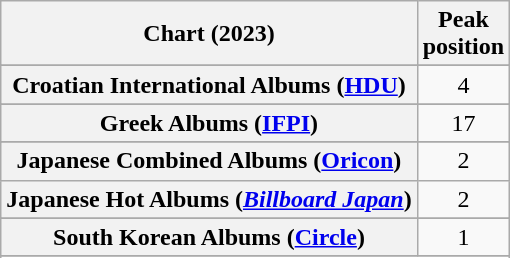<table class="wikitable plainrowheaders sortable" style="text-align:center">
<tr>
<th scope="col">Chart (2023)</th>
<th scope="col">Peak<br>position</th>
</tr>
<tr>
</tr>
<tr>
</tr>
<tr>
<th scope="row">Croatian International Albums (<a href='#'>HDU</a>)</th>
<td>4</td>
</tr>
<tr>
</tr>
<tr>
<th scope="row">Greek Albums (<a href='#'>IFPI</a>)</th>
<td>17</td>
</tr>
<tr>
</tr>
<tr>
<th scope="row">Japanese Combined Albums (<a href='#'>Oricon</a>)</th>
<td>2</td>
</tr>
<tr>
<th scope="row">Japanese Hot Albums (<em><a href='#'>Billboard Japan</a></em>)</th>
<td>2</td>
</tr>
<tr>
</tr>
<tr>
</tr>
<tr>
<th scope="row">South Korean Albums (<a href='#'>Circle</a>)</th>
<td>1</td>
</tr>
<tr>
</tr>
<tr>
</tr>
<tr>
</tr>
<tr>
</tr>
</table>
